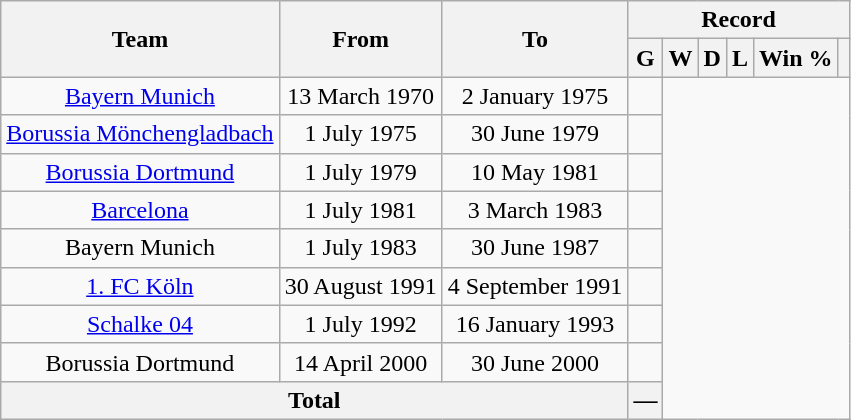<table class="wikitable" style="text-align: center">
<tr>
<th rowspan="2">Team</th>
<th rowspan="2">From</th>
<th rowspan="2">To</th>
<th colspan="6">Record</th>
</tr>
<tr>
<th>G</th>
<th>W</th>
<th>D</th>
<th>L</th>
<th>Win %</th>
<th></th>
</tr>
<tr>
<td><a href='#'>Bayern Munich</a></td>
<td>13 March 1970</td>
<td>2 January 1975<br></td>
<td></td>
</tr>
<tr>
<td><a href='#'>Borussia Mönchengladbach</a></td>
<td>1 July 1975</td>
<td>30 June 1979<br></td>
<td></td>
</tr>
<tr>
<td><a href='#'>Borussia Dortmund</a></td>
<td>1 July 1979</td>
<td>10 May 1981<br></td>
<td></td>
</tr>
<tr>
<td><a href='#'>Barcelona</a></td>
<td>1 July 1981</td>
<td>3 March 1983<br></td>
<td><br></td>
</tr>
<tr>
<td>Bayern Munich</td>
<td>1 July 1983</td>
<td>30 June 1987<br></td>
<td></td>
</tr>
<tr>
<td><a href='#'>1. FC Köln</a></td>
<td>30 August 1991</td>
<td>4 September 1991<br></td>
<td></td>
</tr>
<tr>
<td><a href='#'>Schalke 04</a></td>
<td>1 July 1992</td>
<td>16 January 1993<br></td>
<td></td>
</tr>
<tr>
<td>Borussia Dortmund</td>
<td>14 April 2000</td>
<td>30 June 2000<br></td>
<td></td>
</tr>
<tr>
<th colspan="3">Total<br></th>
<th>—</th>
</tr>
</table>
